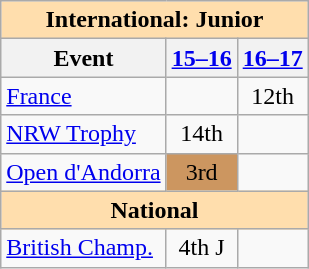<table class="wikitable" style="text-align:center">
<tr>
<th colspan="3" style="background-color: #ffdead; " align="center">International: Junior</th>
</tr>
<tr>
<th>Event</th>
<th><a href='#'>15–16</a></th>
<th><a href='#'>16–17</a></th>
</tr>
<tr>
<td align=left> <a href='#'>France</a></td>
<td></td>
<td>12th</td>
</tr>
<tr>
<td align=left><a href='#'>NRW Trophy</a></td>
<td>14th</td>
<td></td>
</tr>
<tr>
<td align=left><a href='#'>Open d'Andorra</a></td>
<td bgcolor="cc966">3rd</td>
<td></td>
</tr>
<tr>
<th colspan="3" style="background-color: #ffdead; " align="center">National</th>
</tr>
<tr>
<td align="left"><a href='#'>British Champ.</a></td>
<td>4th J</td>
<td></td>
</tr>
</table>
